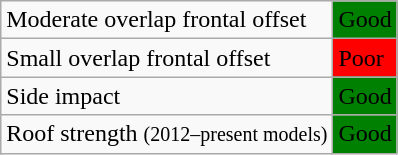<table class="wikitable">
<tr>
<td>Moderate overlap frontal offset</td>
<td style="background: green">Good</td>
</tr>
<tr>
<td>Small overlap frontal offset</td>
<td style="background: red">Poor</td>
</tr>
<tr>
<td>Side impact</td>
<td style="background: green">Good</td>
</tr>
<tr>
<td>Roof strength <small>(2012–present models)</small></td>
<td style="background: green">Good</td>
</tr>
</table>
